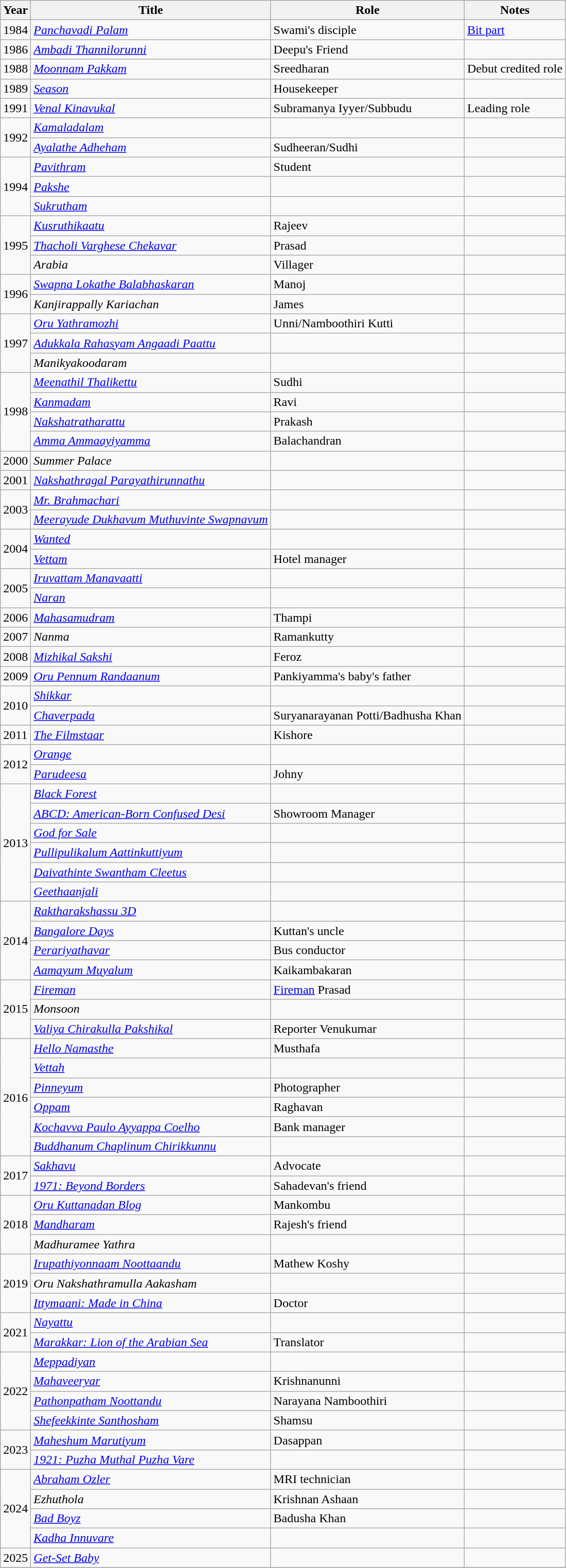<table class="wikitable sortable">
<tr>
<th>Year</th>
<th>Title</th>
<th>Role</th>
<th class="unsortable">Notes</th>
</tr>
<tr>
<td>1984</td>
<td><em><a href='#'>Panchavadi Palam</a></em></td>
<td>Swami's disciple</td>
<td><a href='#'>Bit part</a></td>
</tr>
<tr>
<td>1986</td>
<td><em><a href='#'>Ambadi Thannilorunni</a></em></td>
<td>Deepu's Friend</td>
<td></td>
</tr>
<tr>
<td>1988</td>
<td><em><a href='#'>Moonnam Pakkam</a></em></td>
<td>Sreedharan</td>
<td>Debut credited role</td>
</tr>
<tr>
<td>1989</td>
<td><em><a href='#'>Season</a></em></td>
<td>Housekeeper</td>
<td></td>
</tr>
<tr>
<td>1991</td>
<td><em><a href='#'>Venal Kinavukal</a></em></td>
<td>Subramanya Iyyer/Subbudu</td>
<td>Leading role</td>
</tr>
<tr>
<td rowspan=2>1992</td>
<td><em><a href='#'>Kamaladalam</a></em></td>
<td></td>
<td></td>
</tr>
<tr>
<td><em><a href='#'>Ayalathe Adheham</a></em></td>
<td>Sudheeran/Sudhi</td>
<td></td>
</tr>
<tr>
<td rowspan=3>1994</td>
<td><em><a href='#'>Pavithram</a></em></td>
<td>Student</td>
<td></td>
</tr>
<tr>
<td><em><a href='#'>Pakshe</a></em></td>
<td></td>
<td></td>
</tr>
<tr>
<td><em><a href='#'>Sukrutham</a></em></td>
<td></td>
<td></td>
</tr>
<tr>
<td rowspan=3>1995</td>
<td><em><a href='#'>Kusruthikaatu</a></em></td>
<td>Rajeev</td>
<td></td>
</tr>
<tr>
<td><em><a href='#'>Thacholi Varghese Chekavar</a></em></td>
<td>Prasad</td>
<td></td>
</tr>
<tr>
<td><em>Arabia</em></td>
<td>Villager</td>
<td></td>
</tr>
<tr>
<td rowspan=2>1996</td>
<td><em><a href='#'>Swapna Lokathe Balabhaskaran</a></em></td>
<td>Manoj</td>
<td></td>
</tr>
<tr>
<td><em>Kanjirappally Kariachan</em></td>
<td>James</td>
<td></td>
</tr>
<tr>
<td rowspan=3>1997</td>
<td><em><a href='#'>Oru Yathramozhi</a></em></td>
<td>Unni/Namboothiri Kutti</td>
<td></td>
</tr>
<tr>
<td><em><a href='#'>Adukkala Rahasyam Angaadi Paattu</a></em></td>
<td></td>
<td></td>
</tr>
<tr>
<td><em>Manikyakoodaram</em></td>
<td></td>
<td></td>
</tr>
<tr>
<td rowspan=4>1998</td>
<td><em><a href='#'>Meenathil Thalikettu</a></em></td>
<td>Sudhi</td>
<td></td>
</tr>
<tr>
<td><em><a href='#'>Kanmadam</a></em></td>
<td>Ravi</td>
<td></td>
</tr>
<tr>
<td><em><a href='#'>Nakshatratharattu</a></em></td>
<td>Prakash</td>
<td></td>
</tr>
<tr>
<td><em><a href='#'>Amma Ammaayiyamma</a></em></td>
<td>Balachandran</td>
<td></td>
</tr>
<tr>
<td>2000</td>
<td><em>Summer Palace</em></td>
<td></td>
<td></td>
</tr>
<tr>
<td>2001</td>
<td><em><a href='#'>Nakshathragal Parayathirunnathu</a></em></td>
<td></td>
<td></td>
</tr>
<tr>
<td rowspan=2>2003</td>
<td><em><a href='#'>Mr. Brahmachari</a></em></td>
<td></td>
<td></td>
</tr>
<tr>
<td><em><a href='#'>Meerayude Dukhavum Muthuvinte Swapnavum</a></em></td>
<td></td>
<td></td>
</tr>
<tr>
<td rowspan=2>2004</td>
<td><em><a href='#'>Wanted</a></em></td>
<td></td>
<td></td>
</tr>
<tr>
<td><em><a href='#'>Vettam</a></em></td>
<td>Hotel manager</td>
<td></td>
</tr>
<tr>
<td rowspan=2>2005</td>
<td><em><a href='#'>Iruvattam Manavaatti</a></em></td>
<td></td>
<td></td>
</tr>
<tr>
<td><em><a href='#'>Naran</a></em></td>
<td></td>
<td></td>
</tr>
<tr>
<td>2006</td>
<td><em><a href='#'>Mahasamudram</a></em></td>
<td>Thampi</td>
<td></td>
</tr>
<tr>
<td>2007</td>
<td><em>Nanma</em></td>
<td>Ramankutty</td>
<td></td>
</tr>
<tr>
<td>2008</td>
<td><em><a href='#'>Mizhikal Sakshi</a></em></td>
<td>Feroz</td>
<td></td>
</tr>
<tr>
<td>2009</td>
<td><em><a href='#'>Oru Pennum Randaanum</a></em></td>
<td>Pankiyamma's baby's father</td>
<td></td>
</tr>
<tr>
<td rowspan=2>2010</td>
<td><em><a href='#'>Shikkar</a></em></td>
<td></td>
<td></td>
</tr>
<tr>
<td><em><a href='#'>Chaverpada</a></em></td>
<td>Suryanarayanan Potti/Badhusha Khan</td>
<td></td>
</tr>
<tr>
<td>2011</td>
<td><em><a href='#'>The Filmstaar</a></em></td>
<td>Kishore</td>
<td></td>
</tr>
<tr>
<td rowspan=2>2012</td>
<td><em><a href='#'>Orange</a></em></td>
<td></td>
<td></td>
</tr>
<tr>
<td><em><a href='#'>Parudeesa</a></em></td>
<td>Johny</td>
<td></td>
</tr>
<tr>
<td rowspan=6>2013</td>
<td><em><a href='#'>Black Forest</a></em></td>
<td></td>
<td></td>
</tr>
<tr>
<td><em><a href='#'>ABCD: American-Born Confused Desi</a></em></td>
<td>Showroom Manager</td>
<td></td>
</tr>
<tr>
<td><em><a href='#'>God for Sale</a></em></td>
<td></td>
<td></td>
</tr>
<tr>
<td><em><a href='#'>Pullipulikalum Aattinkuttiyum</a></em></td>
<td></td>
<td></td>
</tr>
<tr>
<td><em><a href='#'>Daivathinte Swantham Cleetus</a></em></td>
<td></td>
<td></td>
</tr>
<tr>
<td><em><a href='#'>Geethaanjali</a></em></td>
<td></td>
<td></td>
</tr>
<tr>
<td rowspan=4>2014</td>
<td><em><a href='#'>Raktharakshassu 3D</a></em></td>
<td></td>
<td></td>
</tr>
<tr>
<td><em><a href='#'>Bangalore Days</a></em></td>
<td>Kuttan's uncle</td>
<td></td>
</tr>
<tr>
<td><em><a href='#'>Perariyathavar</a></em></td>
<td>Bus conductor</td>
<td></td>
</tr>
<tr>
<td><em><a href='#'>Aamayum Muyalum</a></em></td>
<td>Kaikambakaran</td>
<td></td>
</tr>
<tr>
<td rowspan=3>2015</td>
<td><em><a href='#'>Fireman</a></em></td>
<td><a href='#'>Fireman</a> Prasad</td>
<td></td>
</tr>
<tr>
<td><em>Monsoon</em></td>
<td></td>
<td></td>
</tr>
<tr>
<td><em><a href='#'>Valiya Chirakulla Pakshikal</a></em></td>
<td>Reporter Venukumar</td>
<td></td>
</tr>
<tr>
<td rowspan=6>2016</td>
<td><em><a href='#'>Hello Namasthe</a></em></td>
<td>Musthafa</td>
<td></td>
</tr>
<tr>
<td><em><a href='#'>Vettah</a></em></td>
<td></td>
<td></td>
</tr>
<tr>
<td><em><a href='#'>Pinneyum</a></em></td>
<td>Photographer</td>
<td></td>
</tr>
<tr>
<td><em><a href='#'>Oppam</a></em></td>
<td>Raghavan</td>
<td></td>
</tr>
<tr>
<td><em><a href='#'>Kochavva Paulo Ayyappa Coelho</a></em></td>
<td>Bank manager</td>
<td></td>
</tr>
<tr>
<td><em><a href='#'>Buddhanum Chaplinum Chirikkunnu</a></em></td>
<td></td>
<td></td>
</tr>
<tr>
<td rowspan=2>2017</td>
<td><em><a href='#'>Sakhavu</a></em></td>
<td>Advocate</td>
<td></td>
</tr>
<tr>
<td><em><a href='#'>1971: Beyond Borders</a></em></td>
<td>Sahadevan's friend</td>
<td></td>
</tr>
<tr>
<td rowspan=3>2018</td>
<td><em><a href='#'>Oru Kuttanadan Blog</a></em></td>
<td>Mankombu</td>
<td></td>
</tr>
<tr>
<td><em><a href='#'>Mandharam</a></em></td>
<td>Rajesh's friend</td>
<td></td>
</tr>
<tr>
<td><em>Madhuramee Yathra</em></td>
<td></td>
<td></td>
</tr>
<tr>
<td rowspan=3>2019</td>
<td><em><a href='#'>Irupathiyonnaam Noottaandu</a></em></td>
<td>Mathew Koshy</td>
<td></td>
</tr>
<tr>
<td><em>Oru Nakshathramulla Aakasham</em></td>
<td></td>
<td></td>
</tr>
<tr>
<td><em><a href='#'>Ittymaani: Made in China</a></em></td>
<td>Doctor</td>
<td></td>
</tr>
<tr>
<td rowspan=2>2021</td>
<td><em><a href='#'>Nayattu</a></em></td>
<td></td>
<td></td>
</tr>
<tr>
<td><em><a href='#'>Marakkar: Lion of the Arabian Sea</a></em></td>
<td>Translator</td>
<td></td>
</tr>
<tr>
<td rowspan=4>2022</td>
<td><em><a href='#'>Meppadiyan</a></em></td>
<td></td>
<td></td>
</tr>
<tr>
<td><em><a href='#'>Mahaveeryar</a></em></td>
<td>Krishnanunni</td>
<td></td>
</tr>
<tr>
<td><em><a href='#'>Pathonpatham Noottandu</a></em></td>
<td>Narayana Namboothiri</td>
<td></td>
</tr>
<tr>
<td><em><a href='#'>Shefeekkinte Santhosham</a></em></td>
<td>Shamsu</td>
<td></td>
</tr>
<tr>
<td rowspan=2>2023</td>
<td><em><a href='#'>Maheshum Marutiyum</a></em></td>
<td>Dasappan</td>
<td></td>
</tr>
<tr>
<td><em><a href='#'>1921: Puzha Muthal Puzha Vare</a></em></td>
<td></td>
<td></td>
</tr>
<tr>
<td rowspan=4>2024</td>
<td><em><a href='#'>Abraham Ozler</a></em></td>
<td>MRI technician</td>
<td></td>
</tr>
<tr>
<td><em>Ezhuthola</em></td>
<td>Krishnan Ashaan</td>
<td></td>
</tr>
<tr>
<td><em><a href='#'>Bad Boyz</a></em></td>
<td>Badusha Khan</td>
<td></td>
</tr>
<tr>
<td><em><a href='#'>Kadha Innuvare</a></em></td>
<td></td>
<td></td>
</tr>
<tr>
<td>2025</td>
<td><em><a href='#'>Get-Set Baby</a></em></td>
<td></td>
<td></td>
</tr>
<tr>
</tr>
</table>
